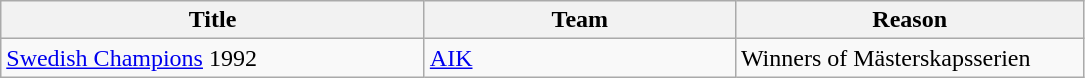<table class="wikitable" style="text-align: left">
<tr>
<th style="width: 275px;">Title</th>
<th style="width: 200px;">Team</th>
<th style="width: 225px;">Reason</th>
</tr>
<tr>
<td><a href='#'>Swedish Champions</a> 1992</td>
<td><a href='#'>AIK</a></td>
<td>Winners of Mästerskapsserien</td>
</tr>
</table>
